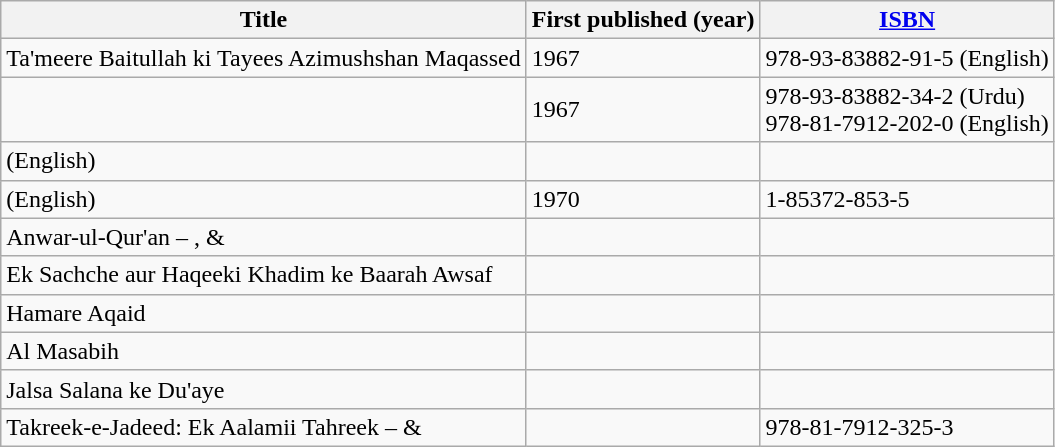<table class="wikitable">
<tr>
<th>Title</th>
<th>First published (year)</th>
<th><a href='#'>ISBN</a></th>
</tr>
<tr>
<td>Ta'meere Baitullah ki Tayees Azimushshan Maqassed<br></td>
<td>1967</td>
<td>978-93-83882-91-5 (English)</td>
</tr>
<tr>
<td><br></td>
<td>1967</td>
<td>978-93-83882-34-2 (Urdu)<br> 978-81-7912-202-0 (English)</td>
</tr>
<tr>
<td> (English)</td>
<td></td>
</tr>
<tr>
<td> (English)</td>
<td>1970</td>
<td>1-85372-853-5</td>
</tr>
<tr>
<td>Anwar-ul-Qur'an  – ,  & </td>
<td></td>
<td></td>
</tr>
<tr>
<td>Ek Sachche aur Haqeeki Khadim ke Baarah Awsaf </td>
<td></td>
<td></td>
</tr>
<tr>
<td>Hamare Aqaid </td>
<td></td>
<td></td>
</tr>
<tr>
<td>Al Masabih </td>
<td></td>
<td></td>
</tr>
<tr>
<td>Jalsa Salana ke Du'aye </td>
<td></td>
<td></td>
</tr>
<tr>
<td>Takreek-e-Jadeed: Ek Aalamii Tahreek  –  & </td>
<td></td>
<td>978-81-7912-325-3</td>
</tr>
</table>
